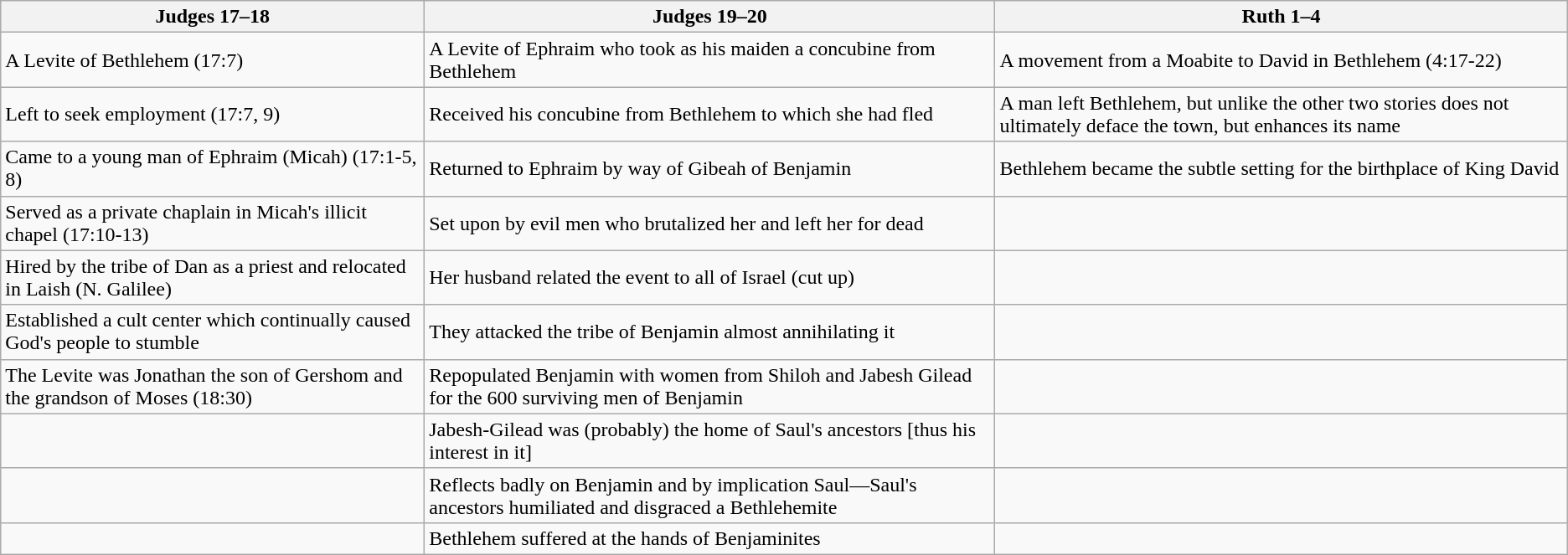<table class=wikitable>
<tr>
<th>Judges 17–18</th>
<th>Judges 19–20</th>
<th>Ruth 1–4</th>
</tr>
<tr>
<td>A Levite of Bethlehem (17:7)</td>
<td>A Levite of Ephraim who took as his maiden a concubine from Bethlehem</td>
<td>A movement from a Moabite to David in Bethlehem (4:17-22)</td>
</tr>
<tr>
<td>Left to seek employment (17:7, 9)</td>
<td>Received his concubine from Bethlehem to which she had fled</td>
<td>A man left Bethlehem, but unlike the other two stories does not ultimately deface the town, but enhances its name</td>
</tr>
<tr>
<td>Came to a young man of Ephraim (Micah) (17:1-5, 8)</td>
<td>Returned to Ephraim by way of Gibeah of Benjamin</td>
<td>Bethlehem became the subtle setting for the birthplace of King David</td>
</tr>
<tr>
<td>Served as a private chaplain in Micah's illicit chapel (17:10-13)</td>
<td>Set upon by evil men who brutalized her and left her for dead</td>
<td></td>
</tr>
<tr>
<td>Hired by the tribe of Dan as a priest and relocated in Laish (N. Galilee)</td>
<td>Her husband related the event to all of Israel (cut up)</td>
<td></td>
</tr>
<tr>
<td>Established a cult center which continually caused God's people to stumble</td>
<td>They attacked the tribe of Benjamin almost annihilating it</td>
<td></td>
</tr>
<tr>
<td>The Levite was Jonathan the son of Gershom and the grandson of Moses (18:30)</td>
<td>Repopulated Benjamin with women from Shiloh and Jabesh Gilead for the 600 surviving men of Benjamin</td>
<td></td>
</tr>
<tr>
<td></td>
<td>Jabesh-Gilead was (probably) the home of Saul's ancestors [thus his interest in it]</td>
<td></td>
</tr>
<tr>
<td></td>
<td>Reflects badly on Benjamin and by implication Saul—Saul's ancestors humiliated and disgraced a Bethlehemite</td>
<td></td>
</tr>
<tr>
<td></td>
<td>Bethlehem suffered at the hands of Benjaminites</td>
<td></td>
</tr>
</table>
